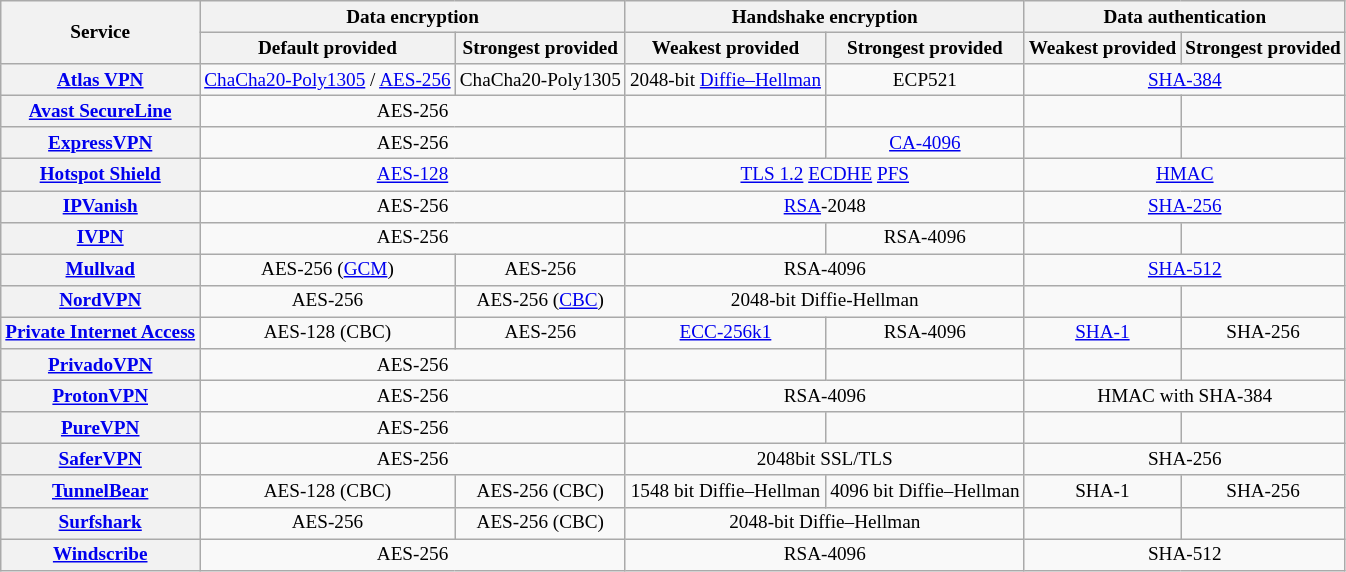<table class="wikitable sortable" style="text-align: center; font-size: 80%; width: auto; table-layout: fixed;">
<tr>
<th rowspan="2">Service</th>
<th colspan="2">Data encryption</th>
<th colspan="2">Handshake encryption</th>
<th colspan="2">Data authentication</th>
</tr>
<tr>
<th>Default provided</th>
<th>Strongest provided</th>
<th>Weakest provided</th>
<th>Strongest provided</th>
<th>Weakest provided</th>
<th>Strongest provided</th>
</tr>
<tr>
<th><a href='#'>Atlas VPN</a></th>
<td><a href='#'>ChaCha20-Poly1305</a> / <a href='#'>AES-256</a></td>
<td>ChaCha20-Poly1305</td>
<td>2048-bit <a href='#'>Diffie–Hellman</a></td>
<td>ECP521</td>
<td colspan="2"><a href='#'>SHA-384</a></td>
</tr>
<tr>
<th><a href='#'>Avast SecureLine</a></th>
<td colspan="2">AES-256</td>
<td></td>
<td></td>
<td></td>
<td></td>
</tr>
<tr>
<th><a href='#'>ExpressVPN</a></th>
<td colspan="2">AES-256</td>
<td></td>
<td><a href='#'>CA-4096</a></td>
<td></td>
<td></td>
</tr>
<tr>
<th><a href='#'>Hotspot Shield</a></th>
<td colspan="2"><a href='#'>AES-128</a></td>
<td colspan="2"><a href='#'>TLS 1.2</a> <a href='#'>ECDHE</a> <a href='#'>PFS</a></td>
<td colspan="2"><a href='#'>HMAC</a></td>
</tr>
<tr>
<th><a href='#'>IPVanish</a></th>
<td colspan="2">AES-256</td>
<td colspan="2"><a href='#'>RSA</a>-2048</td>
<td colspan="2"><a href='#'>SHA-256</a></td>
</tr>
<tr>
<th><a href='#'>IVPN</a></th>
<td colspan="2">AES-256</td>
<td></td>
<td>RSA-4096</td>
<td></td>
<td></td>
</tr>
<tr>
<th><a href='#'>Mullvad</a></th>
<td>AES-256 (<a href='#'>GCM</a>)</td>
<td>AES-256</td>
<td colspan="2">RSA-4096</td>
<td colspan="2"><a href='#'>SHA-512</a></td>
</tr>
<tr>
<th><a href='#'>NordVPN</a></th>
<td>AES-256</td>
<td>AES-256 (<a href='#'>CBC</a>)</td>
<td colspan="2">2048-bit Diffie-Hellman</td>
<td></td>
<td></td>
</tr>
<tr>
<th><a href='#'>Private Internet Access</a></th>
<td>AES-128 (CBC)</td>
<td>AES-256</td>
<td><a href='#'>ECC-256k1</a></td>
<td>RSA-4096</td>
<td><a href='#'>SHA-1</a></td>
<td>SHA-256</td>
</tr>
<tr>
<th><a href='#'>PrivadoVPN</a></th>
<td colspan="2">AES-256</td>
<td></td>
<td></td>
<td></td>
<td></td>
</tr>
<tr>
<th><a href='#'>ProtonVPN</a></th>
<td colspan="2">AES-256</td>
<td colspan="2">RSA-4096</td>
<td colspan="2">HMAC with SHA-384</td>
</tr>
<tr>
<th><a href='#'>PureVPN</a></th>
<td colspan="2">AES-256</td>
<td></td>
<td></td>
<td></td>
<td></td>
</tr>
<tr>
<th><a href='#'>SaferVPN</a></th>
<td colspan="2">AES-256</td>
<td colspan="2">2048bit SSL/TLS</td>
<td colspan="2">SHA-256</td>
</tr>
<tr>
<th><a href='#'>TunnelBear</a></th>
<td>AES-128 (CBC)</td>
<td>AES-256 (CBC)</td>
<td>1548 bit Diffie–Hellman</td>
<td>4096 bit Diffie–Hellman</td>
<td>SHA-1</td>
<td>SHA-256</td>
</tr>
<tr>
<th><a href='#'>Surfshark</a></th>
<td>AES-256</td>
<td>AES-256 (CBC)</td>
<td colspan="2">2048-bit Diffie–Hellman</td>
<td></td>
<td></td>
</tr>
<tr>
<th><a href='#'>Windscribe</a></th>
<td colspan="2">AES-256</td>
<td colspan="2">RSA-4096</td>
<td colspan="2">SHA-512</td>
</tr>
</table>
